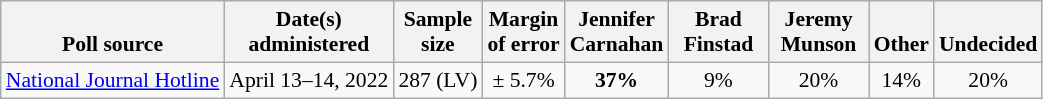<table class="wikitable" style="font-size:90%;text-align:center;">
<tr valign=bottom>
<th>Poll source</th>
<th>Date(s)<br>administered</th>
<th>Sample<br>size</th>
<th>Margin<br>of error</th>
<th style="width:60px;">Jennifer<br>Carnahan</th>
<th style="width:60px;">Brad<br>Finstad</th>
<th style="width:60px;">Jeremy<br>Munson</th>
<th>Other</th>
<th>Undecided</th>
</tr>
<tr>
<td style="text-align:left;"><a href='#'>National Journal Hotline</a></td>
<td>April 13–14, 2022</td>
<td>287 (LV)</td>
<td>± 5.7%</td>
<td><strong>37%</strong></td>
<td>9%</td>
<td>20%</td>
<td>14%</td>
<td>20%</td>
</tr>
</table>
